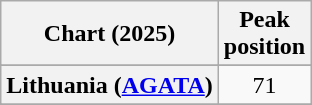<table class="wikitable sortable plainrowheaders" style="text-align:center">
<tr>
<th scope="col">Chart (2025)</th>
<th scope="col">Peak<br>position</th>
</tr>
<tr>
</tr>
<tr>
</tr>
<tr>
<th scope="row">Lithuania (<a href='#'>AGATA</a>)</th>
<td>71</td>
</tr>
<tr>
</tr>
<tr>
</tr>
</table>
